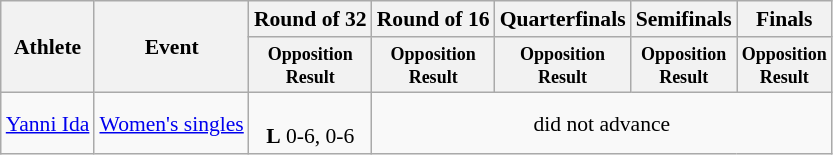<table class=wikitable style="font-size:90%">
<tr>
<th rowspan="2">Athlete</th>
<th rowspan="2">Event</th>
<th>Round of 32</th>
<th>Round of 16</th>
<th>Quarterfinals</th>
<th>Semifinals</th>
<th>Finals</th>
</tr>
<tr>
<th style="line-height:1em"><small>Opposition<br>Result</small></th>
<th style="line-height:1em"><small>Opposition<br>Result</small></th>
<th style="line-height:1em"><small>Opposition<br>Result</small></th>
<th style="line-height:1em"><small>Opposition<br>Result</small></th>
<th style="line-height:1em"><small>Opposition<br>Result</small></th>
</tr>
<tr>
<td><a href='#'>Yanni Ida</a></td>
<td><a href='#'>Women's singles</a></td>
<td style="text-align:center;"><br><strong>L</strong> 0-6, 0-6</td>
<td style="text-align:center;" colspan="4">did not advance</td>
</tr>
</table>
